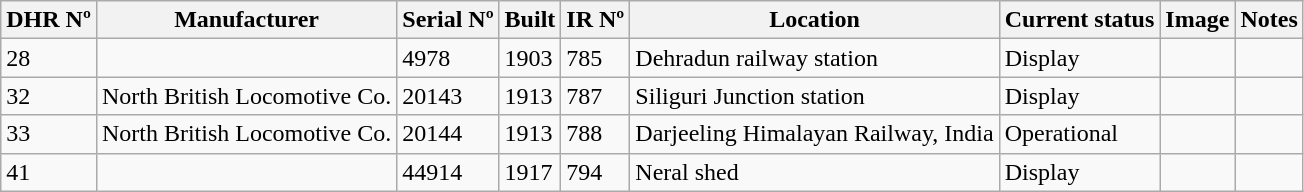<table class="wikitable sortable mw-collapsible">
<tr>
<th>DHR Nº</th>
<th>Manufacturer</th>
<th>Serial Nº</th>
<th>Built</th>
<th>IR Nº</th>
<th>Location</th>
<th>Current status</th>
<th>Image</th>
<th>Notes</th>
</tr>
<tr>
<td>28</td>
<td></td>
<td>4978</td>
<td>1903</td>
<td>785</td>
<td>Dehradun railway station</td>
<td>Display</td>
<td></td>
<td></td>
</tr>
<tr>
<td>32</td>
<td>North British Locomotive Co.</td>
<td>20143</td>
<td>1913</td>
<td>787</td>
<td>Siliguri Junction station</td>
<td>Display</td>
<td></td>
<td></td>
</tr>
<tr>
<td>33</td>
<td>North British Locomotive Co.</td>
<td>20144</td>
<td>1913</td>
<td>788</td>
<td>Darjeeling Himalayan Railway, India</td>
<td>Operational</td>
<td></td>
<td></td>
</tr>
<tr>
<td>41</td>
<td></td>
<td>44914</td>
<td>1917</td>
<td>794</td>
<td>Neral shed</td>
<td>Display</td>
<td></td>
<td></td>
</tr>
</table>
